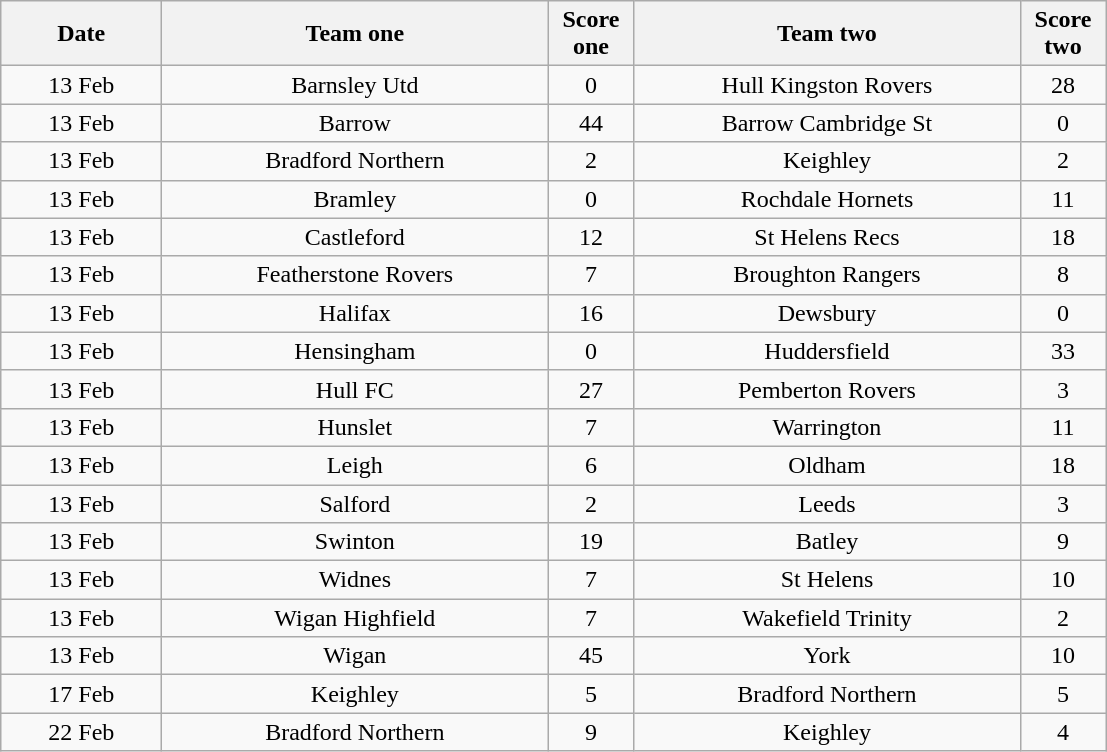<table class="wikitable" style="text-align: center">
<tr>
<th width=100>Date</th>
<th width=250>Team one</th>
<th width=50>Score one</th>
<th width=250>Team two</th>
<th width=50>Score two</th>
</tr>
<tr>
<td>13 Feb</td>
<td>Barnsley Utd</td>
<td>0</td>
<td>Hull Kingston Rovers</td>
<td>28</td>
</tr>
<tr>
<td>13 Feb</td>
<td>Barrow</td>
<td>44</td>
<td>Barrow Cambridge St</td>
<td>0</td>
</tr>
<tr>
<td>13 Feb</td>
<td>Bradford Northern</td>
<td>2</td>
<td>Keighley</td>
<td>2</td>
</tr>
<tr>
<td>13 Feb</td>
<td>Bramley</td>
<td>0</td>
<td>Rochdale Hornets</td>
<td>11</td>
</tr>
<tr>
<td>13 Feb</td>
<td>Castleford</td>
<td>12</td>
<td>St Helens Recs</td>
<td>18</td>
</tr>
<tr>
<td>13 Feb</td>
<td>Featherstone Rovers</td>
<td>7</td>
<td>Broughton Rangers</td>
<td>8</td>
</tr>
<tr>
<td>13 Feb</td>
<td>Halifax</td>
<td>16</td>
<td>Dewsbury</td>
<td>0</td>
</tr>
<tr>
<td>13 Feb</td>
<td>Hensingham</td>
<td>0</td>
<td>Huddersfield</td>
<td>33</td>
</tr>
<tr>
<td>13 Feb</td>
<td>Hull FC</td>
<td>27</td>
<td>Pemberton Rovers</td>
<td>3</td>
</tr>
<tr>
<td>13 Feb</td>
<td>Hunslet</td>
<td>7</td>
<td>Warrington</td>
<td>11</td>
</tr>
<tr>
<td>13 Feb</td>
<td>Leigh</td>
<td>6</td>
<td>Oldham</td>
<td>18</td>
</tr>
<tr>
<td>13 Feb</td>
<td>Salford</td>
<td>2</td>
<td>Leeds</td>
<td>3</td>
</tr>
<tr>
<td>13 Feb</td>
<td>Swinton</td>
<td>19</td>
<td>Batley</td>
<td>9</td>
</tr>
<tr>
<td>13 Feb</td>
<td>Widnes</td>
<td>7</td>
<td>St Helens</td>
<td>10</td>
</tr>
<tr>
<td>13 Feb</td>
<td>Wigan Highfield</td>
<td>7</td>
<td>Wakefield Trinity</td>
<td>2</td>
</tr>
<tr>
<td>13 Feb</td>
<td>Wigan</td>
<td>45</td>
<td>York</td>
<td>10</td>
</tr>
<tr>
<td>17 Feb</td>
<td>Keighley</td>
<td>5</td>
<td>Bradford Northern</td>
<td>5</td>
</tr>
<tr>
<td>22 Feb</td>
<td>Bradford Northern</td>
<td>9</td>
<td>Keighley</td>
<td>4</td>
</tr>
</table>
